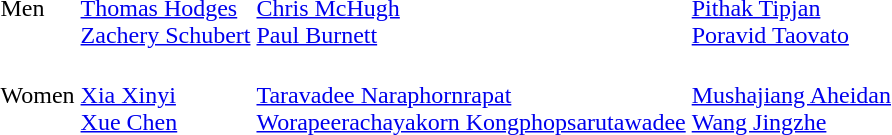<table>
<tr>
<td>Men</td>
<td><br><a href='#'>Thomas Hodges</a><br><a href='#'>Zachery Schubert</a></td>
<td><br><a href='#'>Chris McHugh</a><br><a href='#'>Paul Burnett</a></td>
<td><br><a href='#'>Pithak Tipjan</a><br><a href='#'>Poravid Taovato</a></td>
</tr>
<tr>
<td>Women</td>
<td><br><a href='#'>Xia Xinyi</a><br><a href='#'>Xue Chen</a></td>
<td><br><a href='#'>Taravadee Naraphornrapat</a><br><a href='#'>Worapeerachayakorn Kongphopsarutawadee</a></td>
<td><br><a href='#'>Mushajiang Aheidan</a><br><a href='#'>Wang Jingzhe</a></td>
</tr>
</table>
